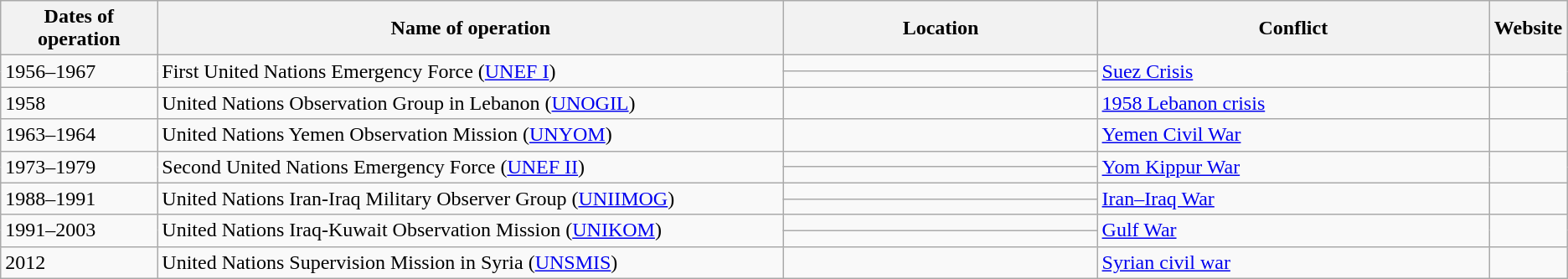<table class="wikitable">
<tr>
<th width="10%">Dates of operation</th>
<th width="40%">Name of operation</th>
<th width="20%">Location</th>
<th width="25%">Conflict</th>
<th width="5%">Website</th>
</tr>
<tr>
<td rowspan=2>1956–1967</td>
<td rowspan=2>First United Nations Emergency Force (<a href='#'>UNEF I</a>)</td>
<td width="4%"></td>
<td rowspan="2"><a href='#'>Suez Crisis</a></td>
<td rowspan=2></td>
</tr>
<tr>
<td></td>
</tr>
<tr>
<td>1958</td>
<td>United Nations Observation Group in Lebanon (<a href='#'>UNOGIL</a>)</td>
<td></td>
<td><a href='#'>1958 Lebanon crisis</a></td>
<td></td>
</tr>
<tr>
<td>1963–1964</td>
<td>United Nations Yemen Observation Mission (<a href='#'>UNYOM</a>)</td>
<td></td>
<td><a href='#'>Yemen Civil War</a></td>
<td></td>
</tr>
<tr>
<td rowspan=2>1973–1979</td>
<td rowspan=2>Second United Nations Emergency Force (<a href='#'>UNEF II</a>)</td>
<td></td>
<td rowspan=2><a href='#'>Yom Kippur War</a></td>
<td rowspan=2></td>
</tr>
<tr>
<td></td>
</tr>
<tr>
<td rowspan=2>1988–1991</td>
<td rowspan=2>United Nations Iran-Iraq Military Observer Group (<a href='#'>UNIIMOG</a>)</td>
<td></td>
<td rowspan=2><a href='#'>Iran–Iraq War</a></td>
<td rowspan=2></td>
</tr>
<tr>
<td></td>
</tr>
<tr>
<td rowspan=2>1991–2003</td>
<td rowspan=2>United Nations Iraq-Kuwait Observation Mission (<a href='#'>UNIKOM</a>)</td>
<td></td>
<td rowspan=2><a href='#'>Gulf War</a></td>
<td rowspan=2></td>
</tr>
<tr>
<td></td>
</tr>
<tr>
<td>2012</td>
<td>United Nations Supervision Mission in Syria (<a href='#'>UNSMIS</a>)</td>
<td></td>
<td><a href='#'>Syrian civil war</a></td>
<td></td>
</tr>
</table>
